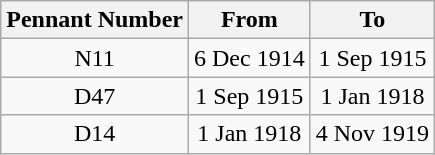<table class="wikitable" style="text-align:center">
<tr>
<th>Pennant Number</th>
<th>From</th>
<th>To</th>
</tr>
<tr>
<td>N11</td>
<td>6 Dec 1914</td>
<td>1 Sep 1915</td>
</tr>
<tr>
<td>D47</td>
<td>1 Sep 1915</td>
<td>1 Jan 1918</td>
</tr>
<tr>
<td>D14</td>
<td>1 Jan 1918</td>
<td>4 Nov 1919</td>
</tr>
</table>
